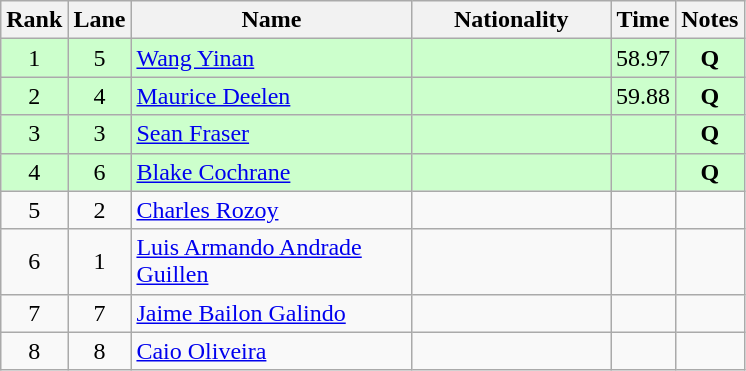<table class="wikitable sortable" style="text-align:center">
<tr>
<th>Rank</th>
<th>Lane</th>
<th style="width:180px">Name</th>
<th style="width:125px">Nationality</th>
<th>Time</th>
<th>Notes</th>
</tr>
<tr style="background:#cfc;">
<td>1</td>
<td>5</td>
<td style="text-align:left;"><a href='#'>Wang Yinan</a></td>
<td style="text-align:left;"></td>
<td>58.97</td>
<td><strong>Q</strong></td>
</tr>
<tr style="background:#cfc;">
<td>2</td>
<td>4</td>
<td style="text-align:left;"><a href='#'>Maurice Deelen</a></td>
<td style="text-align:left;"></td>
<td>59.88</td>
<td><strong>Q</strong></td>
</tr>
<tr style="background:#cfc;">
<td>3</td>
<td>3</td>
<td style="text-align:left;"><a href='#'>Sean Fraser</a></td>
<td style="text-align:left;"></td>
<td></td>
<td><strong>Q</strong></td>
</tr>
<tr style="background:#cfc;">
<td>4</td>
<td>6</td>
<td style="text-align:left;"><a href='#'>Blake Cochrane</a></td>
<td style="text-align:left;"></td>
<td></td>
<td><strong>Q</strong></td>
</tr>
<tr>
<td>5</td>
<td>2</td>
<td style="text-align:left;"><a href='#'>Charles Rozoy</a></td>
<td style="text-align:left;"></td>
<td></td>
<td></td>
</tr>
<tr>
<td>6</td>
<td>1</td>
<td style="text-align:left;"><a href='#'>Luis Armando Andrade Guillen</a></td>
<td style="text-align:left;"></td>
<td></td>
<td></td>
</tr>
<tr>
<td>7</td>
<td>7</td>
<td style="text-align:left;"><a href='#'>Jaime Bailon Galindo</a></td>
<td style="text-align:left;"></td>
<td></td>
<td></td>
</tr>
<tr>
<td>8</td>
<td>8</td>
<td style="text-align:left;"><a href='#'>Caio Oliveira</a></td>
<td style="text-align:left;"></td>
<td></td>
<td></td>
</tr>
</table>
